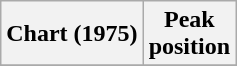<table class="wikitable sortable plainrowheaders" style="text-align:center">
<tr>
<th scope="col">Chart (1975)</th>
<th scope="col">Peak<br> position</th>
</tr>
<tr>
</tr>
</table>
